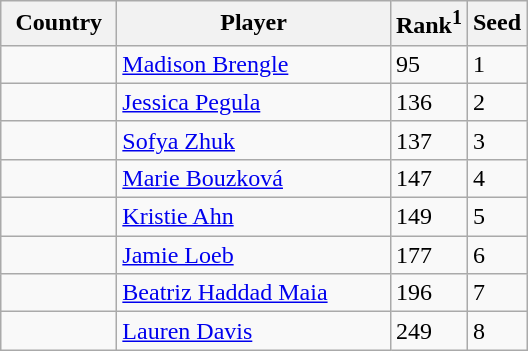<table class="sortable wikitable">
<tr>
<th width="70">Country</th>
<th width="175">Player</th>
<th>Rank<sup>1</sup></th>
<th>Seed</th>
</tr>
<tr>
<td></td>
<td><a href='#'>Madison Brengle</a></td>
<td>95</td>
<td>1</td>
</tr>
<tr>
<td></td>
<td><a href='#'>Jessica Pegula</a></td>
<td>136</td>
<td>2</td>
</tr>
<tr>
<td></td>
<td><a href='#'>Sofya Zhuk</a></td>
<td>137</td>
<td>3</td>
</tr>
<tr>
<td></td>
<td><a href='#'>Marie Bouzková</a></td>
<td>147</td>
<td>4</td>
</tr>
<tr>
<td></td>
<td><a href='#'>Kristie Ahn</a></td>
<td>149</td>
<td>5</td>
</tr>
<tr>
<td></td>
<td><a href='#'>Jamie Loeb</a></td>
<td>177</td>
<td>6</td>
</tr>
<tr>
<td></td>
<td><a href='#'>Beatriz Haddad Maia</a></td>
<td>196</td>
<td>7</td>
</tr>
<tr>
<td></td>
<td><a href='#'>Lauren Davis</a></td>
<td>249</td>
<td>8</td>
</tr>
</table>
